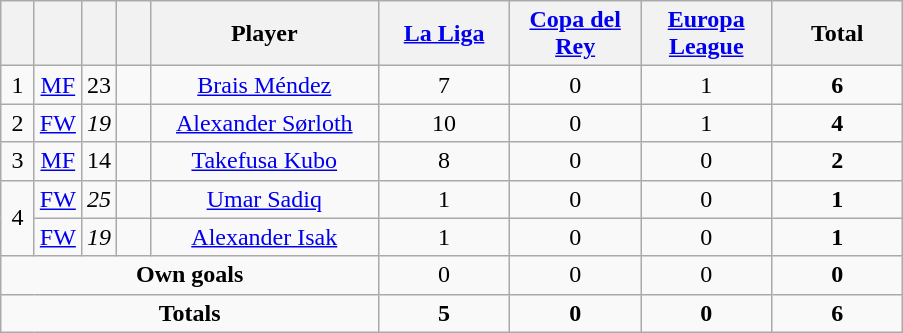<table class="wikitable" style="text-align:center">
<tr>
<th width=15></th>
<th width=15></th>
<th width=15></th>
<th width=15></th>
<th width=145>Player</th>
<th width=80><strong><a href='#'>La Liga</a></strong></th>
<th width=80><strong><a href='#'>Copa del Rey</a></strong></th>
<th width=80><strong><a href='#'>Europa League</a></strong></th>
<th width=80>Total</th>
</tr>
<tr>
<td>1</td>
<td align=center><a href='#'>MF</a></td>
<td align=center>23</td>
<td></td>
<td><a href='#'>Brais Méndez</a></td>
<td>7</td>
<td>0</td>
<td>1</td>
<td><strong>6</strong></td>
</tr>
<tr>
<td>2</td>
<td align=center><a href='#'>FW</a></td>
<td align=center><em>19</em></td>
<td></td>
<td><a href='#'>Alexander Sørloth</a></td>
<td>10</td>
<td>0</td>
<td>1</td>
<td><strong>4</strong></td>
</tr>
<tr>
<td>3</td>
<td align=center><a href='#'>MF</a></td>
<td align=center>14</td>
<td></td>
<td><a href='#'>Takefusa Kubo</a></td>
<td>8</td>
<td>0</td>
<td>0</td>
<td><strong>2</strong></td>
</tr>
<tr>
<td rowspan=2>4</td>
<td align=center><a href='#'>FW</a></td>
<td align=center><em>25</em></td>
<td></td>
<td><a href='#'>Umar Sadiq</a></td>
<td>1</td>
<td>0</td>
<td>0</td>
<td><strong>1</strong></td>
</tr>
<tr>
<td align=center><a href='#'>FW</a></td>
<td align=center><em>19</em></td>
<td></td>
<td><a href='#'>Alexander Isak</a></td>
<td>1</td>
<td>0</td>
<td>0</td>
<td><strong>1</strong></td>
</tr>
<tr>
<td colspan=5><strong>Own goals</strong></td>
<td>0</td>
<td>0</td>
<td>0</td>
<td><strong>0</strong></td>
</tr>
<tr>
<td colspan=5><strong>Totals</strong></td>
<td><strong>5</strong></td>
<td><strong>0</strong></td>
<td><strong>0</strong></td>
<td><strong>6</strong></td>
</tr>
</table>
